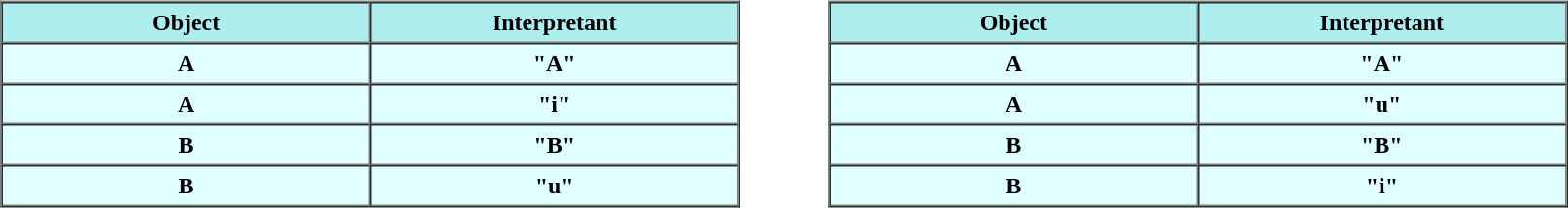<table align="center" style="width:90%">
<tr>
<td><br><table align="center" border="1" cellpadding="4" cellspacing="0" style="background:lightcyan; font-weight:bold; text-align:center; width:90%">
<tr style="background:paleturquoise">
<th style="width:50%">Object</th>
<th style="width:50%">Interpretant</th>
</tr>
<tr>
<td><strong>A</strong></td>
<td><strong>"A"</strong></td>
</tr>
<tr>
<td><strong>A</strong></td>
<td><strong>"i"</strong></td>
</tr>
<tr>
<td><strong>B</strong></td>
<td><strong>"B"</strong></td>
</tr>
<tr>
<td><strong>B</strong></td>
<td><strong>"u"</strong></td>
</tr>
</table>
</td>
<td><br><table align="center" border="1" cellpadding="4" cellspacing="0" style="background:lightcyan; font-weight:bold; text-align:center; width:90%">
<tr style="background:paleturquoise">
<th style="width:50%">Object</th>
<th style="width:50%">Interpretant</th>
</tr>
<tr>
<td><strong>A</strong></td>
<td><strong>"A"</strong></td>
</tr>
<tr>
<td><strong>A</strong></td>
<td><strong>"u"</strong></td>
</tr>
<tr>
<td><strong>B</strong></td>
<td><strong>"B"</strong></td>
</tr>
<tr>
<td><strong>B</strong></td>
<td><strong>"i"</strong></td>
</tr>
</table>
</td>
</tr>
</table>
